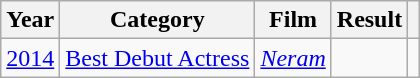<table class="wikitable sortable plainrowheaders">
<tr>
<th scope="col">Year</th>
<th scope="col">Category</th>
<th scope="col">Film</th>
<th scope="col">Result</th>
<th scope="col" class="unsortable"></th>
</tr>
<tr>
<td><a href='#'>2014</a></td>
<td><a href='#'>Best Debut Actress</a></td>
<td><em><a href='#'>Neram</a></em></td>
<td></td>
<td></td>
</tr>
</table>
